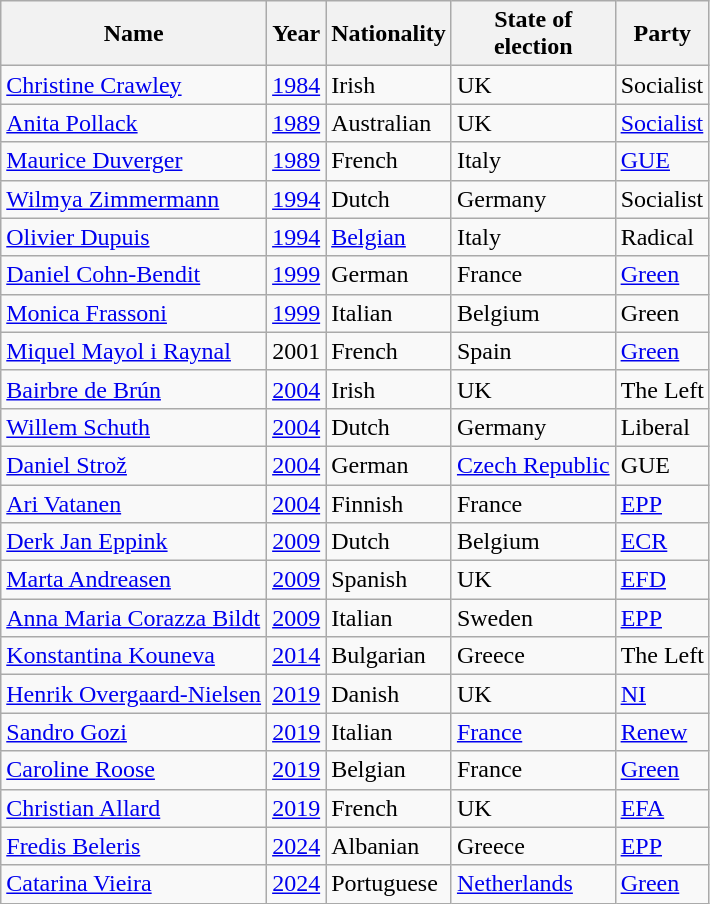<table class="wikitable sortable">
<tr>
<th>Name</th>
<th>Year </th>
<th>Nationality</th>
<th>State of<br>election</th>
<th>Party</th>
</tr>
<tr>
<td><a href='#'>Christine Crawley</a></td>
<td><a href='#'>1984</a></td>
<td>Irish</td>
<td>UK</td>
<td>Socialist</td>
</tr>
<tr>
<td><a href='#'>Anita Pollack</a></td>
<td><a href='#'>1989</a></td>
<td>Australian</td>
<td>UK</td>
<td><a href='#'>Socialist</a></td>
</tr>
<tr>
<td><a href='#'>Maurice Duverger</a></td>
<td><a href='#'>1989</a></td>
<td>French</td>
<td>Italy</td>
<td><a href='#'>GUE</a></td>
</tr>
<tr>
<td><a href='#'>Wilmya Zimmermann</a></td>
<td><a href='#'>1994</a></td>
<td>Dutch</td>
<td>Germany</td>
<td>Socialist</td>
</tr>
<tr>
<td><a href='#'>Olivier Dupuis</a></td>
<td><a href='#'>1994</a></td>
<td><a href='#'>Belgian</a></td>
<td>Italy</td>
<td>Radical</td>
</tr>
<tr>
<td><a href='#'>Daniel Cohn-Bendit</a></td>
<td><a href='#'>1999</a></td>
<td>German</td>
<td>France</td>
<td><a href='#'>Green</a></td>
</tr>
<tr>
<td><a href='#'>Monica Frassoni</a></td>
<td><a href='#'>1999</a></td>
<td>Italian</td>
<td>Belgium</td>
<td>Green</td>
</tr>
<tr>
<td><a href='#'>Miquel Mayol i Raynal</a></td>
<td>2001</td>
<td>French</td>
<td>Spain</td>
<td><a href='#'>Green</a></td>
</tr>
<tr>
<td><a href='#'>Bairbre de Brún</a></td>
<td><a href='#'>2004</a></td>
<td>Irish</td>
<td>UK</td>
<td>The Left</td>
</tr>
<tr>
<td><a href='#'>Willem Schuth</a></td>
<td><a href='#'>2004</a></td>
<td>Dutch</td>
<td>Germany</td>
<td>Liberal</td>
</tr>
<tr>
<td><a href='#'>Daniel Strož</a></td>
<td><a href='#'>2004</a></td>
<td>German</td>
<td><a href='#'>Czech Republic</a></td>
<td>GUE</td>
</tr>
<tr>
<td><a href='#'>Ari Vatanen</a></td>
<td><a href='#'>2004</a></td>
<td>Finnish</td>
<td>France</td>
<td><a href='#'>EPP</a></td>
</tr>
<tr>
<td><a href='#'>Derk Jan Eppink</a></td>
<td><a href='#'>2009</a></td>
<td>Dutch</td>
<td>Belgium</td>
<td><a href='#'>ECR</a></td>
</tr>
<tr>
<td><a href='#'>Marta Andreasen</a></td>
<td><a href='#'>2009</a></td>
<td>Spanish</td>
<td>UK</td>
<td><a href='#'>EFD</a></td>
</tr>
<tr>
<td><a href='#'>Anna Maria Corazza Bildt</a></td>
<td><a href='#'>2009</a></td>
<td>Italian</td>
<td>Sweden</td>
<td><a href='#'>EPP</a></td>
</tr>
<tr>
<td><a href='#'>Konstantina Kouneva</a></td>
<td><a href='#'>2014</a></td>
<td>Bulgarian</td>
<td>Greece</td>
<td>The Left</td>
</tr>
<tr>
<td><a href='#'>Henrik Overgaard-Nielsen</a></td>
<td><a href='#'>2019</a></td>
<td>Danish</td>
<td>UK</td>
<td><a href='#'>NI</a></td>
</tr>
<tr>
<td><a href='#'>Sandro Gozi</a></td>
<td><a href='#'>2019</a></td>
<td>Italian</td>
<td><a href='#'>France</a></td>
<td><a href='#'>Renew</a></td>
</tr>
<tr>
<td><a href='#'>Caroline Roose</a></td>
<td><a href='#'>2019</a></td>
<td>Belgian</td>
<td>France</td>
<td><a href='#'>Green</a></td>
</tr>
<tr>
<td><a href='#'>Christian Allard</a></td>
<td><a href='#'>2019</a></td>
<td>French</td>
<td>UK</td>
<td><a href='#'>EFA</a></td>
</tr>
<tr>
<td><a href='#'>Fredis Beleris</a></td>
<td><a href='#'>2024</a></td>
<td>Albanian</td>
<td>Greece</td>
<td><a href='#'>EPP</a></td>
</tr>
<tr>
<td><a href='#'>Catarina Vieira</a></td>
<td><a href='#'>2024</a></td>
<td>Portuguese</td>
<td><a href='#'>Netherlands</a></td>
<td><a href='#'>Green</a></td>
</tr>
</table>
